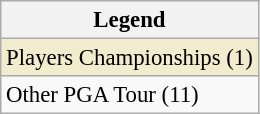<table class="wikitable" style="font-size:95%;">
<tr>
<th>Legend</th>
</tr>
<tr style="background:#f2ecce;">
<td>Players Championships (1)</td>
</tr>
<tr>
<td>Other PGA Tour (11)</td>
</tr>
</table>
